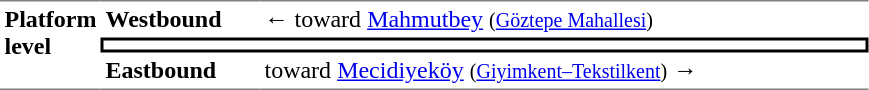<table cellpadding="3" cellspacing="0" border="0">
<tr>
<td rowspan="3" width="50" style="border-top-color: gray; border-bottom-color: gray; border-top-width: 1px; border-bottom-width: 1px; border-top-style: solid; border-bottom-style: solid;" valign="top"><strong>Platform level</strong></td>
<td width="100" style="border-top-color: gray; border-top-width: 1px; border-top-style: solid;"><strong>Westbound</strong></td>
<td width="400" style="border-top-color: gray; border-top-width: 1px; border-top-style: solid;">←  toward <a href='#'>Mahmutbey</a> <small>(<a href='#'>Göztepe Mahallesi</a>)</small></td>
</tr>
<tr>
<td colspan="2" style="border: 2px solid black; border-image: none; text-align: center;"></td>
</tr>
<tr>
<td style="border-bottom-color: gray; border-bottom-width: 1px; border-bottom-style: solid;"><strong>Eastbound</strong></td>
<td style="border-bottom-color: gray; border-bottom-width: 1px; border-bottom-style: solid;"> toward <a href='#'>Mecidiyeköy</a> <small>(<a href='#'>Giyimkent–Tekstilkent</a>)</small> →</td>
</tr>
</table>
